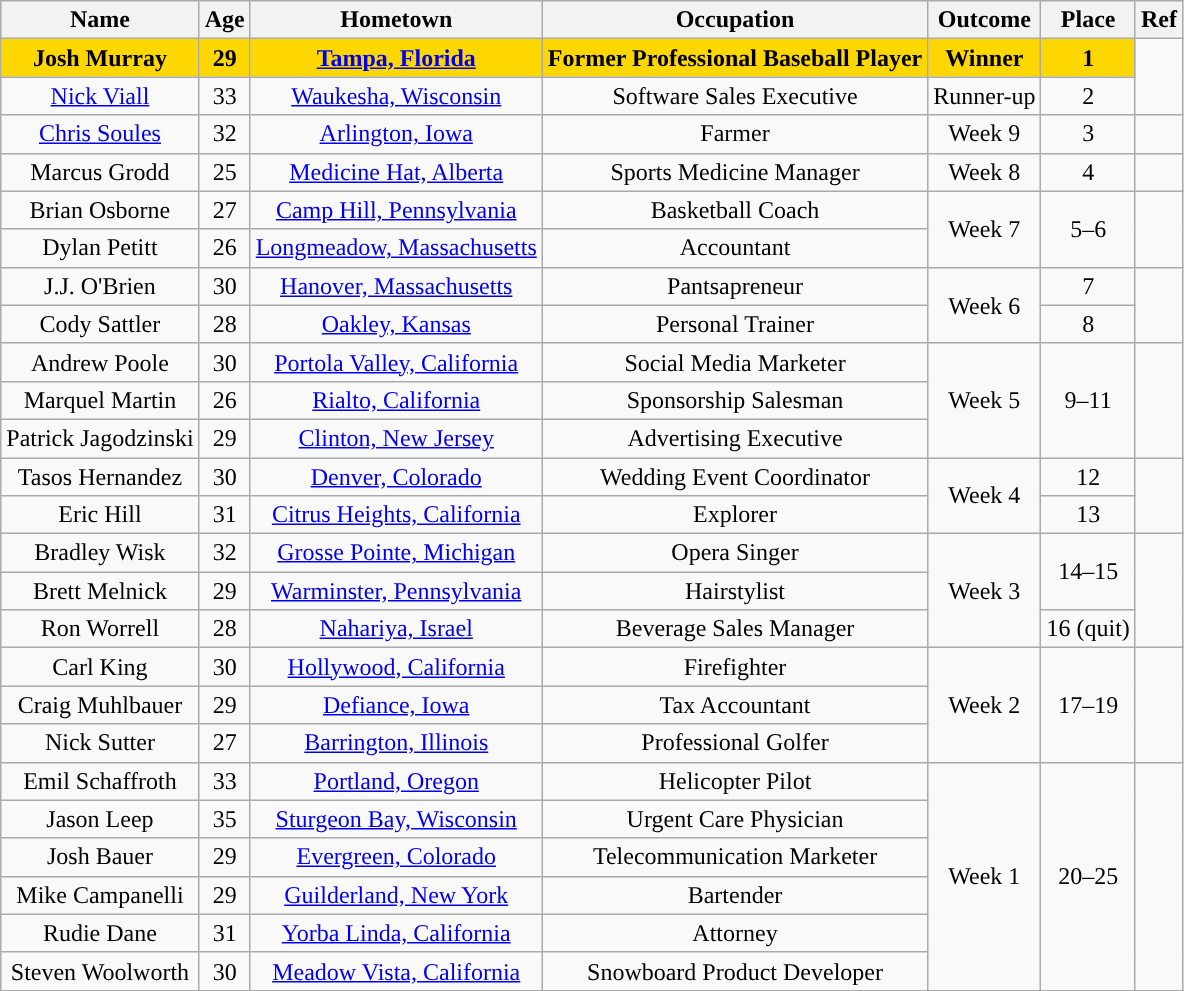<table class="wikitable sortable" style="text-align:center;">
<tr>
<th>Name</th>
<th>Age</th>
<th>Hometown</th>
<th>Occupation</th>
<th>Outcome</th>
<th>Place</th>
<th>Ref</th>
</tr>
<tr>
<td bgcolor="gold"><strong>Josh Murray</strong></td>
<td bgcolor="gold"><strong>29</strong></td>
<td bgcolor="gold"><strong><a href='#'>Tampa, Florida</a></strong></td>
<td bgcolor="gold"><strong>Former Professional Baseball Player</strong></td>
<td bgcolor="gold"><strong>Winner</strong></td>
<td bgcolor="gold"><strong>1</strong></td>
<td rowspan="2"></td>
</tr>
<tr>
<td><a href='#'>Nick Viall</a></td>
<td>33</td>
<td><a href='#'>Waukesha, Wisconsin</a></td>
<td>Software Sales Executive</td>
<td>Runner-up</td>
<td>2</td>
</tr>
<tr>
<td><a href='#'>Chris Soules</a></td>
<td>32</td>
<td><a href='#'>Arlington, Iowa</a></td>
<td>Farmer</td>
<td>Week 9</td>
<td>3</td>
<td></td>
</tr>
<tr>
<td>Marcus Grodd</td>
<td>25</td>
<td><a href='#'>Medicine Hat, Alberta</a></td>
<td>Sports Medicine Manager</td>
<td>Week 8</td>
<td>4</td>
<td></td>
</tr>
<tr>
<td>Brian Osborne</td>
<td>27</td>
<td><a href='#'>Camp Hill, Pennsylvania</a></td>
<td>Basketball Coach</td>
<td rowspan="2">Week 7</td>
<td rowspan="2">5–6</td>
<td rowspan="2"></td>
</tr>
<tr>
<td>Dylan Petitt</td>
<td>26</td>
<td><a href='#'>Longmeadow, Massachusetts</a></td>
<td>Accountant</td>
</tr>
<tr>
<td>J.J. O'Brien</td>
<td>30</td>
<td><a href='#'>Hanover, Massachusetts</a></td>
<td>Pantsapreneur</td>
<td rowspan="2">Week 6</td>
<td>7</td>
<td rowspan="2"></td>
</tr>
<tr>
<td>Cody Sattler</td>
<td>28</td>
<td><a href='#'>Oakley, Kansas</a></td>
<td>Personal Trainer</td>
<td>8</td>
</tr>
<tr>
<td>Andrew Poole</td>
<td>30</td>
<td><a href='#'>Portola Valley, California</a></td>
<td>Social Media Marketer</td>
<td rowspan="3">Week 5</td>
<td rowspan="3">9–11</td>
<td rowspan="3"></td>
</tr>
<tr>
<td>Marquel Martin</td>
<td>26</td>
<td><a href='#'>Rialto, California</a></td>
<td>Sponsorship Salesman</td>
</tr>
<tr>
<td>Patrick Jagodzinski</td>
<td>29</td>
<td><a href='#'>Clinton, New Jersey</a></td>
<td>Advertising Executive</td>
</tr>
<tr>
<td>Tasos Hernandez</td>
<td>30</td>
<td><a href='#'>Denver, Colorado</a></td>
<td>Wedding Event Coordinator</td>
<td rowspan="2">Week 4</td>
<td>12</td>
<td rowspan="2"></td>
</tr>
<tr>
<td>Eric Hill</td>
<td>31</td>
<td><a href='#'>Citrus Heights, California</a></td>
<td>Explorer</td>
<td>13</td>
</tr>
<tr>
<td>Bradley Wisk</td>
<td>32</td>
<td><a href='#'>Grosse Pointe, Michigan</a></td>
<td>Opera Singer</td>
<td rowspan="3">Week 3</td>
<td rowspan="2">14–15</td>
<td rowspan="3"></td>
</tr>
<tr>
<td>Brett Melnick</td>
<td>29</td>
<td><a href='#'>Warminster, Pennsylvania</a></td>
<td>Hairstylist</td>
</tr>
<tr>
<td>Ron Worrell</td>
<td>28</td>
<td><a href='#'>Nahariya, Israel</a></td>
<td>Beverage Sales Manager</td>
<td>16 (quit)</td>
</tr>
<tr>
<td>Carl King</td>
<td>30</td>
<td><a href='#'>Hollywood, California</a></td>
<td>Firefighter</td>
<td rowspan="3">Week 2</td>
<td rowspan="3">17–19</td>
<td rowspan="3"></td>
</tr>
<tr>
<td>Craig Muhlbauer</td>
<td>29</td>
<td><a href='#'>Defiance, Iowa</a></td>
<td>Tax Accountant</td>
</tr>
<tr>
<td>Nick Sutter</td>
<td>27</td>
<td><a href='#'>Barrington, Illinois</a></td>
<td>Professional Golfer</td>
</tr>
<tr>
<td>Emil Schaffroth</td>
<td>33</td>
<td><a href='#'>Portland, Oregon</a></td>
<td>Helicopter Pilot</td>
<td rowspan="6">Week 1</td>
<td rowspan="6">20–25</td>
<td rowspan="6"></td>
</tr>
<tr>
<td>Jason Leep</td>
<td>35</td>
<td><a href='#'>Sturgeon Bay, Wisconsin</a></td>
<td>Urgent Care Physician</td>
</tr>
<tr>
<td>Josh Bauer</td>
<td>29</td>
<td><a href='#'>Evergreen, Colorado</a></td>
<td>Telecommunication Marketer</td>
</tr>
<tr>
<td>Mike Campanelli</td>
<td>29</td>
<td><a href='#'>Guilderland, New York</a></td>
<td>Bartender</td>
</tr>
<tr>
<td>Rudie Dane</td>
<td>31</td>
<td><a href='#'>Yorba Linda, California</a></td>
<td>Attorney</td>
</tr>
<tr>
<td>Steven Woolworth</td>
<td>30</td>
<td><a href='#'>Meadow Vista, California</a></td>
<td>Snowboard Product Developer</td>
</tr>
<tr>
</tr>
</table>
